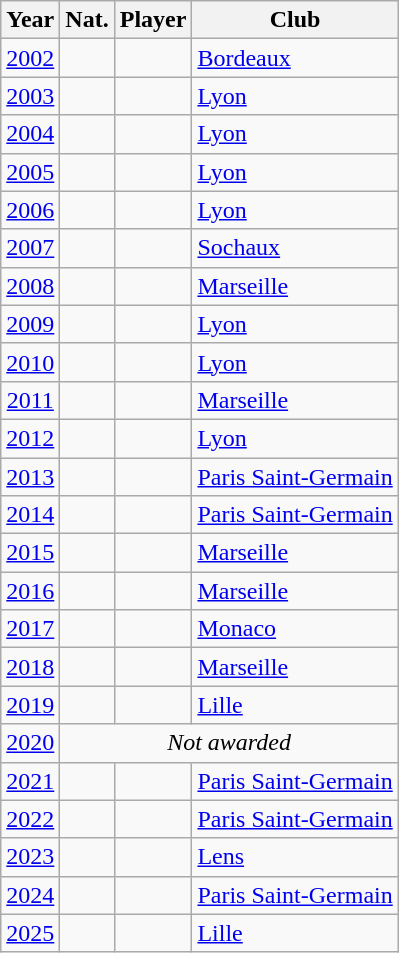<table class="sortable wikitable" style="text-align: center;">
<tr>
<th>Year</th>
<th>Nat.</th>
<th>Player</th>
<th>Club</th>
</tr>
<tr>
<td><a href='#'>2002</a></td>
<td></td>
<td align=left></td>
<td align=left><a href='#'>Bordeaux</a></td>
</tr>
<tr>
<td><a href='#'>2003</a></td>
<td></td>
<td align=left></td>
<td align=left><a href='#'>Lyon</a></td>
</tr>
<tr>
<td><a href='#'>2004</a></td>
<td></td>
<td align=left></td>
<td align=left><a href='#'>Lyon</a></td>
</tr>
<tr>
<td><a href='#'>2005</a></td>
<td></td>
<td align=left></td>
<td align=left><a href='#'>Lyon</a></td>
</tr>
<tr>
<td><a href='#'>2006</a></td>
<td></td>
<td align=left></td>
<td align=left><a href='#'>Lyon</a></td>
</tr>
<tr>
<td><a href='#'>2007</a></td>
<td></td>
<td align=left></td>
<td align=left><a href='#'>Sochaux</a></td>
</tr>
<tr>
<td><a href='#'>2008</a></td>
<td></td>
<td align=left></td>
<td align=left><a href='#'>Marseille</a></td>
</tr>
<tr>
<td><a href='#'>2009</a></td>
<td></td>
<td align=left></td>
<td align=left><a href='#'>Lyon</a></td>
</tr>
<tr>
<td><a href='#'>2010</a></td>
<td></td>
<td align=left></td>
<td align=left><a href='#'>Lyon</a></td>
</tr>
<tr>
<td><a href='#'>2011</a></td>
<td></td>
<td align=left></td>
<td align=left><a href='#'>Marseille</a></td>
</tr>
<tr>
<td><a href='#'>2012</a></td>
<td></td>
<td align=left></td>
<td align=left><a href='#'>Lyon</a></td>
</tr>
<tr>
<td><a href='#'>2013</a></td>
<td></td>
<td align=left></td>
<td align=left><a href='#'>Paris Saint-Germain</a></td>
</tr>
<tr>
<td><a href='#'>2014</a></td>
<td></td>
<td align=left></td>
<td align=left><a href='#'>Paris Saint-Germain</a></td>
</tr>
<tr>
<td><a href='#'>2015</a></td>
<td></td>
<td align=left></td>
<td align=left><a href='#'>Marseille</a></td>
</tr>
<tr>
<td><a href='#'>2016</a></td>
<td></td>
<td align=left></td>
<td align=left><a href='#'>Marseille</a></td>
</tr>
<tr>
<td><a href='#'>2017</a></td>
<td></td>
<td align=left></td>
<td align=left><a href='#'>Monaco</a></td>
</tr>
<tr>
<td><a href='#'>2018</a></td>
<td></td>
<td align=left></td>
<td align=left><a href='#'>Marseille</a></td>
</tr>
<tr>
<td><a href='#'>2019</a></td>
<td></td>
<td align=left></td>
<td align=left><a href='#'>Lille</a></td>
</tr>
<tr>
<td><a href='#'>2020</a></td>
<td colspan=3><em>Not awarded</em></td>
</tr>
<tr>
<td><a href='#'>2021</a></td>
<td></td>
<td align=left></td>
<td align=left><a href='#'>Paris Saint-Germain</a></td>
</tr>
<tr>
<td><a href='#'>2022</a></td>
<td></td>
<td align=left></td>
<td align=left><a href='#'>Paris Saint-Germain</a></td>
</tr>
<tr>
<td><a href='#'>2023</a></td>
<td></td>
<td align=left></td>
<td align=left><a href='#'>Lens</a></td>
</tr>
<tr>
<td><a href='#'>2024</a></td>
<td></td>
<td align=left></td>
<td align=left><a href='#'>Paris Saint-Germain</a></td>
</tr>
<tr>
<td><a href='#'>2025</a></td>
<td></td>
<td align=left></td>
<td align=left><a href='#'>Lille</a></td>
</tr>
</table>
